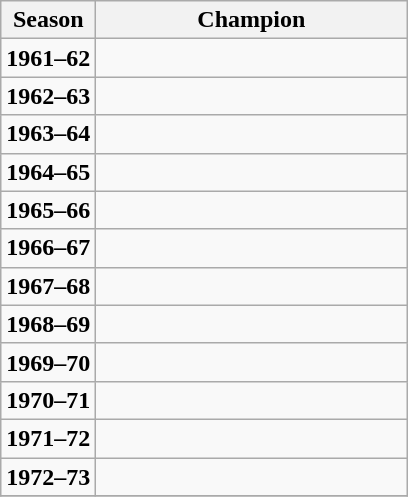<table class="wikitable">
<tr>
<th>Season</th>
<th width="200">Champion</th>
</tr>
<tr>
<td><strong>1961–62</strong></td>
<td></td>
</tr>
<tr>
<td><strong>1962–63</strong></td>
<td></td>
</tr>
<tr>
<td><strong>1963–64</strong></td>
<td></td>
</tr>
<tr>
<td><strong>1964–65</strong></td>
<td></td>
</tr>
<tr>
<td><strong>1965–66</strong></td>
<td></td>
</tr>
<tr>
<td><strong>1966–67</strong></td>
<td></td>
</tr>
<tr>
<td><strong>1967–68</strong></td>
<td></td>
</tr>
<tr>
<td><strong>1968–69</strong></td>
<td></td>
</tr>
<tr>
<td><strong>1969–70</strong></td>
<td></td>
</tr>
<tr>
<td><strong>1970–71</strong></td>
<td></td>
</tr>
<tr>
<td><strong>1971–72</strong></td>
<td></td>
</tr>
<tr>
<td><strong>1972–73</strong></td>
<td></td>
</tr>
<tr>
</tr>
</table>
